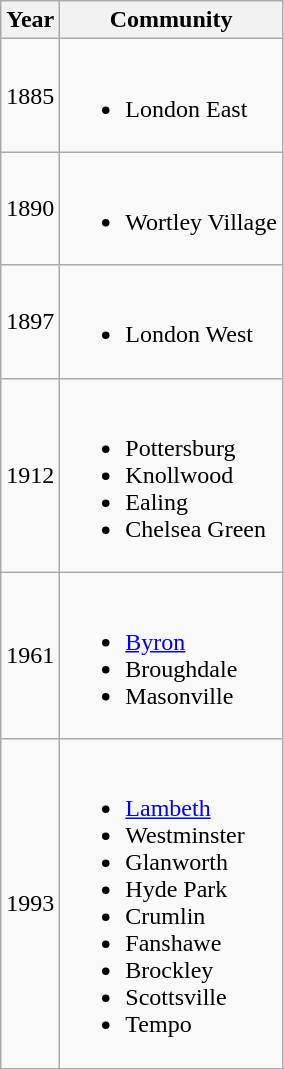<table class="wikitable">
<tr>
<th>Year</th>
<th>Community</th>
</tr>
<tr>
<td>1885</td>
<td><br><ul><li>London East</li></ul></td>
</tr>
<tr>
<td>1890</td>
<td><br><ul><li>Wortley Village</li></ul></td>
</tr>
<tr>
<td>1897</td>
<td><br><ul><li>London West</li></ul></td>
</tr>
<tr>
<td>1912</td>
<td><br><ul><li>Pottersburg</li><li>Knollwood</li><li>Ealing</li><li>Chelsea Green</li></ul></td>
</tr>
<tr>
<td>1961</td>
<td><br><ul><li><a href='#'>Byron</a></li><li>Broughdale</li><li>Masonville</li></ul></td>
</tr>
<tr>
<td>1993</td>
<td><br><ul><li><a href='#'>Lambeth</a></li><li>Westminster</li><li>Glanworth</li><li>Hyde Park</li><li>Crumlin</li><li>Fanshawe</li><li>Brockley</li><li>Scottsville</li><li>Tempo</li></ul></td>
</tr>
</table>
